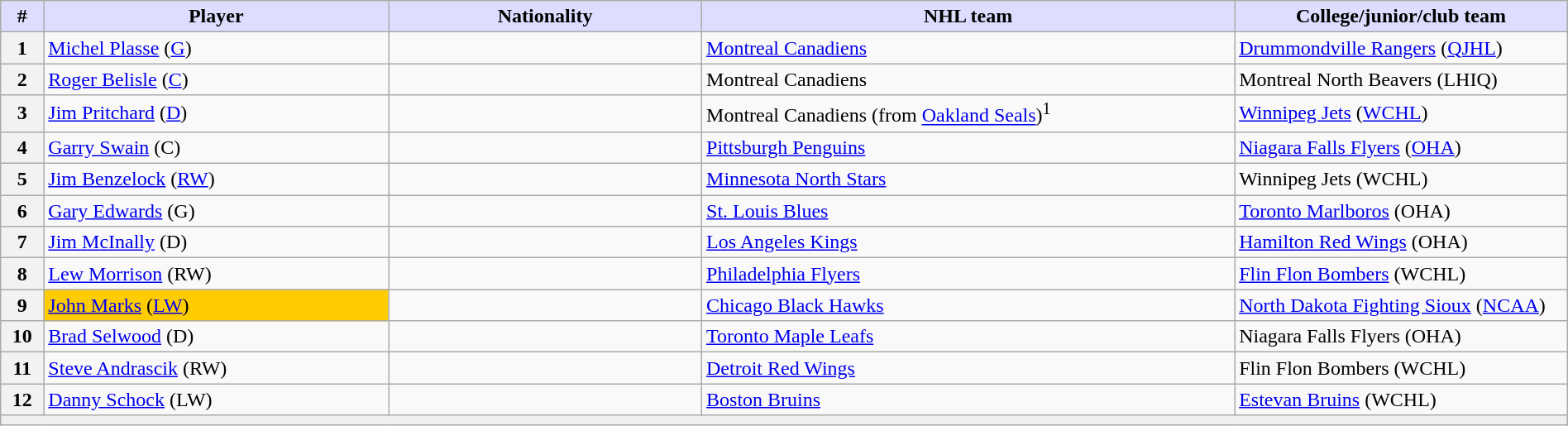<table class="wikitable" style="width: 100%">
<tr>
<th style="background:#ddf; width:2.75%;">#</th>
<th style="background:#ddf; width:22.0%;">Player</th>
<th style="background:#ddf; width:20.0%;">Nationality</th>
<th style="background:#ddf; width:34.0%;">NHL team</th>
<th style="background:#ddf; width:100.0%;">College/junior/club team</th>
</tr>
<tr>
<th>1</th>
<td><a href='#'>Michel Plasse</a> (<a href='#'>G</a>)</td>
<td></td>
<td><a href='#'>Montreal Canadiens</a></td>
<td><a href='#'>Drummondville Rangers</a> (<a href='#'>QJHL</a>)</td>
</tr>
<tr>
<th>2</th>
<td><a href='#'>Roger Belisle</a> (<a href='#'>C</a>)</td>
<td></td>
<td>Montreal Canadiens</td>
<td>Montreal North Beavers (LHIQ)</td>
</tr>
<tr>
<th>3</th>
<td><a href='#'>Jim Pritchard</a> (<a href='#'>D</a>)</td>
<td></td>
<td>Montreal Canadiens (from <a href='#'>Oakland Seals</a>)<sup>1</sup></td>
<td><a href='#'>Winnipeg Jets</a> (<a href='#'>WCHL</a>)</td>
</tr>
<tr>
<th>4</th>
<td><a href='#'>Garry Swain</a> (C)</td>
<td></td>
<td><a href='#'>Pittsburgh Penguins</a></td>
<td><a href='#'>Niagara Falls Flyers</a> (<a href='#'>OHA</a>)</td>
</tr>
<tr>
<th>5</th>
<td><a href='#'>Jim Benzelock</a> (<a href='#'>RW</a>)</td>
<td></td>
<td><a href='#'>Minnesota North Stars</a></td>
<td>Winnipeg Jets (WCHL)</td>
</tr>
<tr>
<th>6</th>
<td><a href='#'>Gary Edwards</a> (G)</td>
<td></td>
<td><a href='#'>St. Louis Blues</a></td>
<td><a href='#'>Toronto Marlboros</a> (OHA)</td>
</tr>
<tr>
<th>7</th>
<td><a href='#'>Jim McInally</a> (D)</td>
<td></td>
<td><a href='#'>Los Angeles Kings</a></td>
<td><a href='#'>Hamilton Red Wings</a> (OHA)</td>
</tr>
<tr>
<th>8</th>
<td><a href='#'>Lew Morrison</a> (RW)</td>
<td></td>
<td><a href='#'>Philadelphia Flyers</a></td>
<td><a href='#'>Flin Flon Bombers</a> (WCHL)</td>
</tr>
<tr>
<th>9</th>
<td bgcolor="#FFCC00"><a href='#'>John Marks</a> (<a href='#'>LW</a>)</td>
<td></td>
<td><a href='#'>Chicago Black Hawks</a></td>
<td><a href='#'>North Dakota Fighting Sioux</a> (<a href='#'>NCAA</a>)</td>
</tr>
<tr>
<th>10</th>
<td><a href='#'>Brad Selwood</a> (D)</td>
<td></td>
<td><a href='#'>Toronto Maple Leafs</a></td>
<td>Niagara Falls Flyers (OHA)</td>
</tr>
<tr>
<th>11</th>
<td><a href='#'>Steve Andrascik</a> (RW)</td>
<td></td>
<td><a href='#'>Detroit Red Wings</a></td>
<td>Flin Flon Bombers (WCHL)</td>
</tr>
<tr>
<th>12</th>
<td><a href='#'>Danny Schock</a> (LW)</td>
<td></td>
<td><a href='#'>Boston Bruins</a></td>
<td><a href='#'>Estevan Bruins</a> (WCHL)</td>
</tr>
<tr>
<td align=center colspan="6" bgcolor="#efefef"></td>
</tr>
</table>
